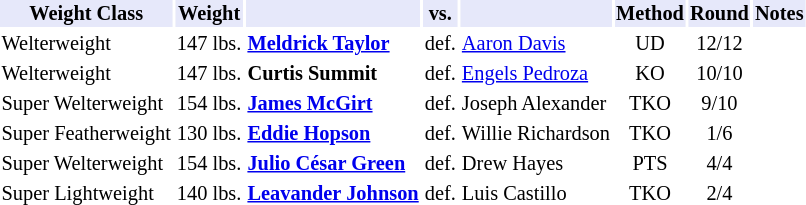<table class="toccolours" style="font-size: 85%;">
<tr>
<th style="background:#e6e8fa; color:#000; text-align:center;">Weight Class</th>
<th style="background:#e6e8fa; color:#000; text-align:center;">Weight</th>
<th style="background:#e6e8fa; color:#000; text-align:center;"></th>
<th style="background:#e6e8fa; color:#000; text-align:center;">vs.</th>
<th style="background:#e6e8fa; color:#000; text-align:center;"></th>
<th style="background:#e6e8fa; color:#000; text-align:center;">Method</th>
<th style="background:#e6e8fa; color:#000; text-align:center;">Round</th>
<th style="background:#e6e8fa; color:#000; text-align:center;">Notes</th>
</tr>
<tr>
<td>Welterweight</td>
<td>147 lbs.</td>
<td><strong><a href='#'>Meldrick Taylor</a></strong></td>
<td>def.</td>
<td><a href='#'>Aaron Davis</a></td>
<td align=center>UD</td>
<td align=center>12/12</td>
<td></td>
</tr>
<tr>
<td>Welterweight</td>
<td>147 lbs.</td>
<td><strong>Curtis Summit</strong></td>
<td>def.</td>
<td><a href='#'>Engels Pedroza</a></td>
<td align=center>KO</td>
<td align=center>10/10</td>
</tr>
<tr>
<td>Super Welterweight</td>
<td>154 lbs.</td>
<td><strong><a href='#'>James McGirt</a></strong></td>
<td>def.</td>
<td>Joseph Alexander</td>
<td align=center>TKO</td>
<td align=center>9/10</td>
</tr>
<tr>
<td>Super Featherweight</td>
<td>130 lbs.</td>
<td><strong><a href='#'>Eddie Hopson</a></strong></td>
<td>def.</td>
<td>Willie Richardson</td>
<td align=center>TKO</td>
<td align=center>1/6</td>
</tr>
<tr>
<td>Super Welterweight</td>
<td>154 lbs.</td>
<td><strong><a href='#'>Julio César Green</a></strong></td>
<td>def.</td>
<td>Drew Hayes</td>
<td align=center>PTS</td>
<td align=center>4/4</td>
</tr>
<tr>
<td>Super Lightweight</td>
<td>140 lbs.</td>
<td><strong><a href='#'>Leavander Johnson</a></strong></td>
<td>def.</td>
<td>Luis Castillo</td>
<td align=center>TKO</td>
<td align=center>2/4</td>
</tr>
</table>
